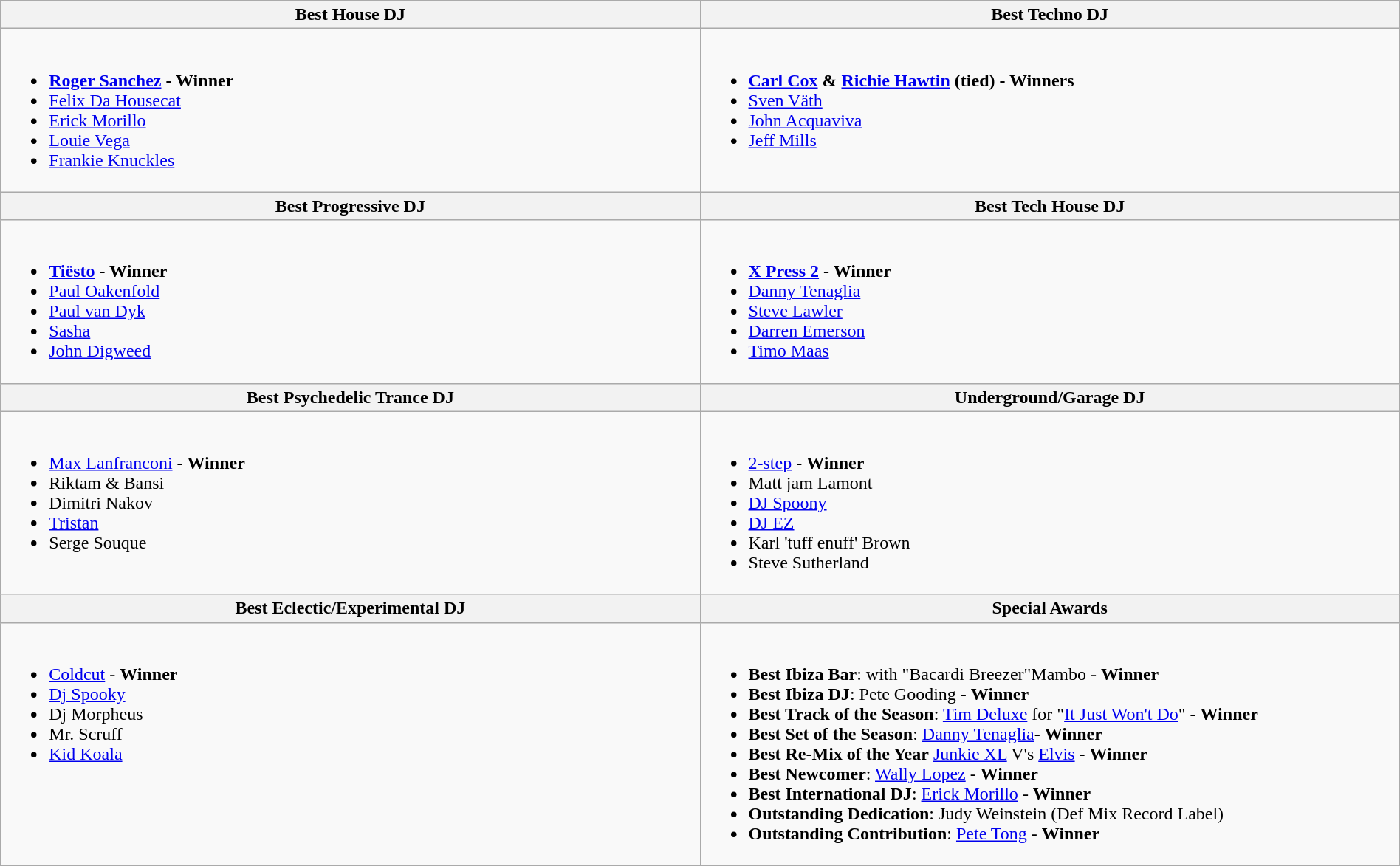<table class=wikitable width="100%">
<tr>
<th width="50%"><strong>Best House DJ</strong></th>
<th width="50%"><strong>Best Techno DJ</strong></th>
</tr>
<tr>
<td valign="top"><br><ul><li><strong> <a href='#'>Roger Sanchez</a> - Winner</strong></li><li><a href='#'>Felix Da Housecat</a></li><li><a href='#'>Erick Morillo</a></li><li><a href='#'>Louie Vega</a></li><li><a href='#'>Frankie Knuckles</a></li></ul></td>
<td valign="top"><br><ul><li><strong> <a href='#'>Carl Cox</a> &  <a href='#'>Richie Hawtin</a> (tied) - Winners</strong></li><li><a href='#'>Sven Väth</a></li><li><a href='#'>John Acquaviva</a></li><li><a href='#'>Jeff Mills</a></li></ul></td>
</tr>
<tr>
<th width="50%"><strong>Best Progressive DJ</strong></th>
<th width="50%"><strong>Best Tech House DJ</strong></th>
</tr>
<tr>
<td valign="top"><br><ul><li><strong> <a href='#'>Tiësto</a> - Winner</strong></li><li><a href='#'>Paul Oakenfold</a></li><li><a href='#'>Paul van Dyk</a></li><li><a href='#'>Sasha</a></li><li><a href='#'>John Digweed</a></li></ul></td>
<td valign="top"><br><ul><li><strong> <a href='#'>X Press 2</a> - Winner</strong></li><li><a href='#'>Danny Tenaglia</a></li><li><a href='#'>Steve Lawler</a></li><li><a href='#'>Darren Emerson</a></li><li><a href='#'>Timo Maas</a></li></ul></td>
</tr>
<tr>
<th width="50%"><strong>Best Psychedelic Trance DJ</strong></th>
<th width="50%"><strong>Underground/Garage DJ</strong></th>
</tr>
<tr>
<td valign="top"><br><ul><li> <a href='#'>Max Lanfranconi</a> - <strong>Winner</strong></li><li>Riktam & Bansi</li><li>Dimitri Nakov</li><li><a href='#'>Tristan</a></li><li>Serge Souque</li></ul></td>
<td valign="top"><br><ul><li> <a href='#'>2-step</a> - <strong>Winner</strong></li><li>Matt jam Lamont</li><li><a href='#'>DJ Spoony</a></li><li><a href='#'>DJ EZ</a></li><li>Karl 'tuff enuff' Brown</li><li>Steve Sutherland</li></ul></td>
</tr>
<tr>
<th width="50%"><strong>Best Eclectic/Experimental DJ</strong></th>
<th width="50%"><strong>Special Awards</strong></th>
</tr>
<tr>
<td valign="top"><br><ul><li> <a href='#'>Coldcut</a> - <strong>Winner</strong></li><li><a href='#'>Dj Spooky</a></li><li>Dj Morpheus</li><li>Mr. Scruff</li><li><a href='#'>Kid Koala</a></li></ul></td>
<td valign="top"><br><ul><li><strong>Best Ibiza Bar</strong>: with "Bacardi Breezer"Mambo - <strong>Winner</strong></li><li><strong>Best Ibiza DJ</strong>:  Pete Gooding - <strong>Winner</strong></li><li><strong>Best Track of the Season</strong>:  <a href='#'>Tim Deluxe</a> for "<a href='#'>It Just Won't Do</a>" - <strong>Winner</strong></li><li><strong>Best Set of the Season</strong>:  <a href='#'>Danny Tenaglia</a>- <strong>Winner</strong></li><li><strong>Best Re-Mix of the Year</strong> <a href='#'>Junkie XL</a> V's <a href='#'>Elvis</a> - <strong>Winner</strong></li><li><strong>Best Newcomer</strong>:  <a href='#'>Wally Lopez</a> - <strong>Winner</strong></li><li><strong>Best International DJ</strong>:  <a href='#'>Erick Morillo</a> - <strong>Winner</strong></li><li><strong>Outstanding Dedication</strong>:  Judy Weinstein (Def Mix Record Label)</li><li><strong>Outstanding Contribution</strong>:  <a href='#'>Pete Tong</a> - <strong>Winner</strong></li></ul></td>
</tr>
</table>
